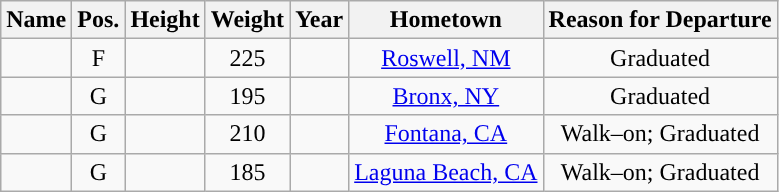<table class="wikitable sortable sortable" style="text-align: center">
<tr align=center>
<th>Name</th>
<th>Pos.</th>
<th>Height</th>
<th>Weight</th>
<th>Year</th>
<th>Hometown</th>
<th>Reason for Departure</th>
</tr>
<tr>
<td></td>
<td>F</td>
<td></td>
<td>225</td>
<td></td>
<td><a href='#'>Roswell, NM</a></td>
<td>Graduated</td>
</tr>
<tr>
<td></td>
<td>G</td>
<td></td>
<td>195</td>
<td></td>
<td><a href='#'>Bronx, NY</a></td>
<td>Graduated</td>
</tr>
<tr>
<td></td>
<td>G</td>
<td></td>
<td>210</td>
<td></td>
<td><a href='#'>Fontana, CA</a></td>
<td>Walk–on; Graduated</td>
</tr>
<tr>
<td></td>
<td>G</td>
<td></td>
<td>185</td>
<td></td>
<td><a href='#'>Laguna Beach, CA</a></td>
<td>Walk–on; Graduated</td>
</tr>
</table>
